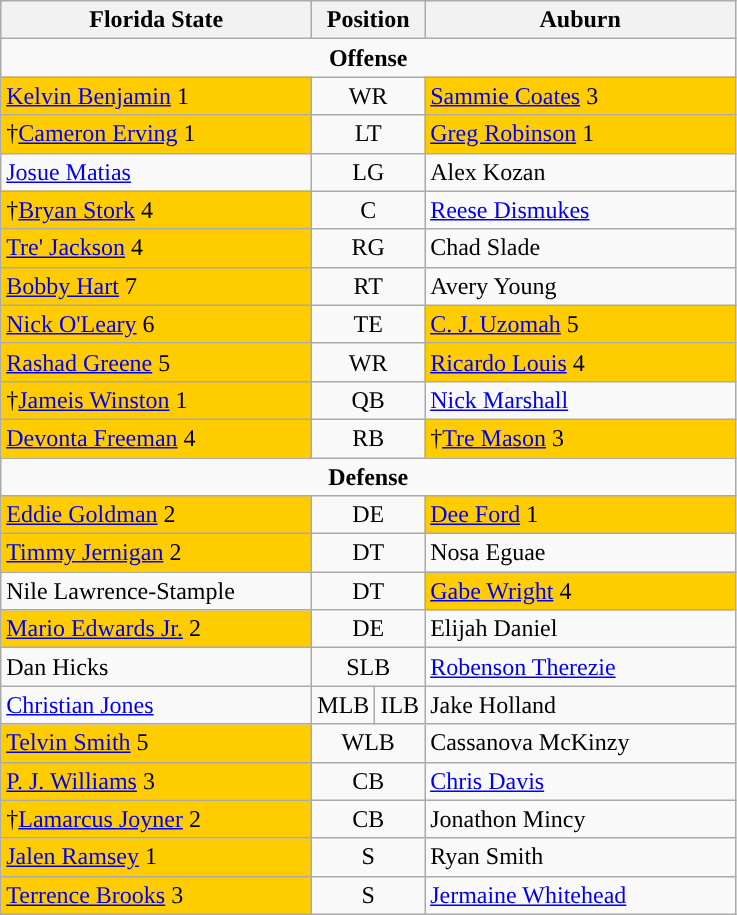<table class="wikitable">
<tr>
<th style="width:200px;">Florida State</th>
<th colspan="2">Position</th>
<th style="width:200px;">Auburn</th>
</tr>
<tr>
<td colspan="4" style="text-align:center"><strong>Offense</strong></td>
</tr>
<tr>
<td bgcolor="#FFCC00"><a href='#'>Kelvin Benjamin</a>   1</td>
<td colspan="2" style="text-align:center">WR</td>
<td bgcolor="#FFCC00"><a href='#'>Sammie Coates</a>  3</td>
</tr>
<tr>
<td bgcolor="#FFCC00">†<a href='#'>Cameron Erving</a> 1</td>
<td colspan="2" style="text-align:center">LT</td>
<td bgcolor="#FFCC00"><a href='#'>Greg Robinson</a> 1</td>
</tr>
<tr>
<td><a href='#'>Josue Matias</a></td>
<td colspan="2" style="text-align:center">LG</td>
<td>Alex Kozan</td>
</tr>
<tr>
<td bgcolor="#FFCC00">†<a href='#'>Bryan Stork</a> 4</td>
<td colspan="2" style="text-align:center">C</td>
<td><a href='#'>Reese Dismukes</a></td>
</tr>
<tr>
<td bgcolor="#FFCC00"><a href='#'>Tre' Jackson</a> 4</td>
<td colspan="2" style="text-align:center">RG</td>
<td>Chad Slade</td>
</tr>
<tr>
<td bgcolor="#FFCC00"><a href='#'>Bobby Hart</a> 7</td>
<td colspan="2" style="text-align:center">RT</td>
<td>Avery Young</td>
</tr>
<tr>
<td bgcolor="#FFCC00"><a href='#'>Nick O'Leary</a>   6</td>
<td colspan="2" style="text-align:center">TE</td>
<td bgcolor="#FFCC00"><a href='#'>C. J. Uzomah</a> 5</td>
</tr>
<tr>
<td bgcolor="#FFCC00"><a href='#'>Rashad Greene</a>  5</td>
<td colspan="2" style="text-align:center">WR</td>
<td bgcolor="#FFCC00"><a href='#'>Ricardo Louis</a> 4</td>
</tr>
<tr>
<td bgcolor="#FFCC00">†<a href='#'>Jameis Winston</a> 1</td>
<td colspan="2" style="text-align:center">QB</td>
<td><a href='#'>Nick Marshall</a></td>
</tr>
<tr>
<td bgcolor="#FFCC00"><a href='#'>Devonta Freeman</a> 4</td>
<td colspan="2" style="text-align:center">RB</td>
<td bgcolor="#FFCC00">†<a href='#'>Tre Mason</a> 3</td>
</tr>
<tr>
<td colspan="4" style="text-align:center"><strong>Defense</strong></td>
</tr>
<tr>
<td bgcolor="#FFCC00"><a href='#'>Eddie Goldman</a> 2</td>
<td colspan="2" style="text-align:center">DE</td>
<td bgcolor="#FFCC00"><a href='#'>Dee Ford</a> 1</td>
</tr>
<tr>
<td bgcolor="#FFCC00"><a href='#'>Timmy Jernigan</a> 2</td>
<td colspan="2" style="text-align:center">DT</td>
<td>Nosa Eguae</td>
</tr>
<tr>
<td>Nile Lawrence-Stample</td>
<td colspan="2" style="text-align:center">DT</td>
<td bgcolor="#FFCC00"><a href='#'>Gabe Wright</a> 4</td>
</tr>
<tr>
<td bgcolor="#FFCC00"><a href='#'>Mario Edwards Jr.</a> 2</td>
<td colspan="2" style="text-align:center">DE</td>
<td>Elijah Daniel</td>
</tr>
<tr>
<td>Dan Hicks</td>
<td colspan="2" style="text-align:center">SLB</td>
<td><a href='#'>Robenson Therezie</a></td>
</tr>
<tr>
<td><a href='#'>Christian Jones</a></td>
<td style="text-align:center">MLB</td>
<td style="text-align:center">ILB</td>
<td>Jake Holland</td>
</tr>
<tr>
<td bgcolor="#FFCC00"><a href='#'>Telvin Smith</a>   5</td>
<td colspan="2" style="text-align:center">WLB</td>
<td>Cassanova McKinzy</td>
</tr>
<tr>
<td bgcolor="#FFCC00"><a href='#'>P. J. Williams</a> 3</td>
<td colspan="2" style="text-align:center">CB</td>
<td><a href='#'>Chris Davis</a></td>
</tr>
<tr>
<td bgcolor="#FFCC00">†<a href='#'>Lamarcus Joyner</a> 2</td>
<td colspan="2" style="text-align:center">CB</td>
<td>Jonathon Mincy</td>
</tr>
<tr>
<td bgcolor="#FFCC00"><a href='#'>Jalen Ramsey</a> 1</td>
<td colspan="2" style="text-align:center">S</td>
<td>Ryan Smith</td>
</tr>
<tr>
<td bgcolor="#FFCC00"><a href='#'>Terrence Brooks</a> 3</td>
<td colspan="2" style="text-align:center">S</td>
<td><a href='#'>Jermaine Whitehead</a></td>
</tr>
</table>
